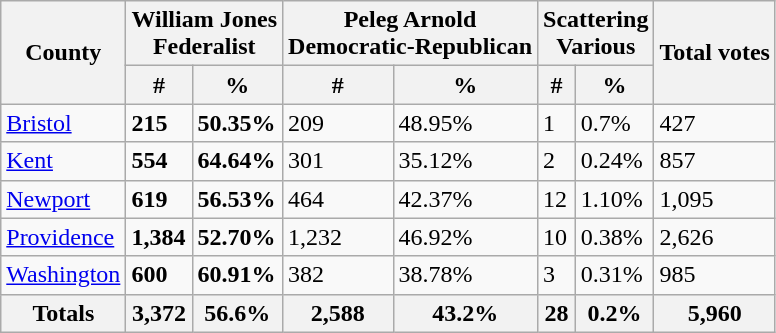<table class="wikitable sortable">
<tr>
<th rowspan="2" scope="col">County</th>
<th colspan="2" scope="col">William Jones<br>Federalist</th>
<th colspan="2" scope="col">Peleg Arnold<br>Democratic-Republican</th>
<th colspan="2" scope="col">Scattering<br>Various</th>
<th rowspan="2" scope="col">Total votes</th>
</tr>
<tr>
<th>#</th>
<th>%</th>
<th>#</th>
<th>%</th>
<th>#</th>
<th>%</th>
</tr>
<tr>
<td><a href='#'>Bristol</a></td>
<td><strong>215</strong></td>
<td><strong>50.35%</strong></td>
<td>209</td>
<td>48.95%</td>
<td>1</td>
<td>0.7%</td>
<td>427</td>
</tr>
<tr>
<td><a href='#'>Kent</a></td>
<td><strong>554</strong></td>
<td><strong>64.64%</strong></td>
<td>301</td>
<td>35.12%</td>
<td>2</td>
<td>0.24%</td>
<td>857</td>
</tr>
<tr>
<td><a href='#'>Newport</a></td>
<td><strong>619</strong></td>
<td><strong>56.53%</strong></td>
<td>464</td>
<td>42.37%</td>
<td>12</td>
<td>1.10%</td>
<td>1,095</td>
</tr>
<tr>
<td><a href='#'>Providence</a></td>
<td><strong>1,384</strong></td>
<td><strong>52.70%</strong></td>
<td>1,232</td>
<td>46.92%</td>
<td>10</td>
<td>0.38%</td>
<td>2,626</td>
</tr>
<tr>
<td><a href='#'>Washington</a></td>
<td><strong>600</strong></td>
<td><strong>60.91%</strong></td>
<td>382</td>
<td>38.78%</td>
<td>3</td>
<td>0.31%</td>
<td>985</td>
</tr>
<tr>
<th>Totals</th>
<th>3,372</th>
<th>56.6%</th>
<th>2,588</th>
<th>43.2%</th>
<th>28</th>
<th>0.2%</th>
<th>5,960</th>
</tr>
</table>
